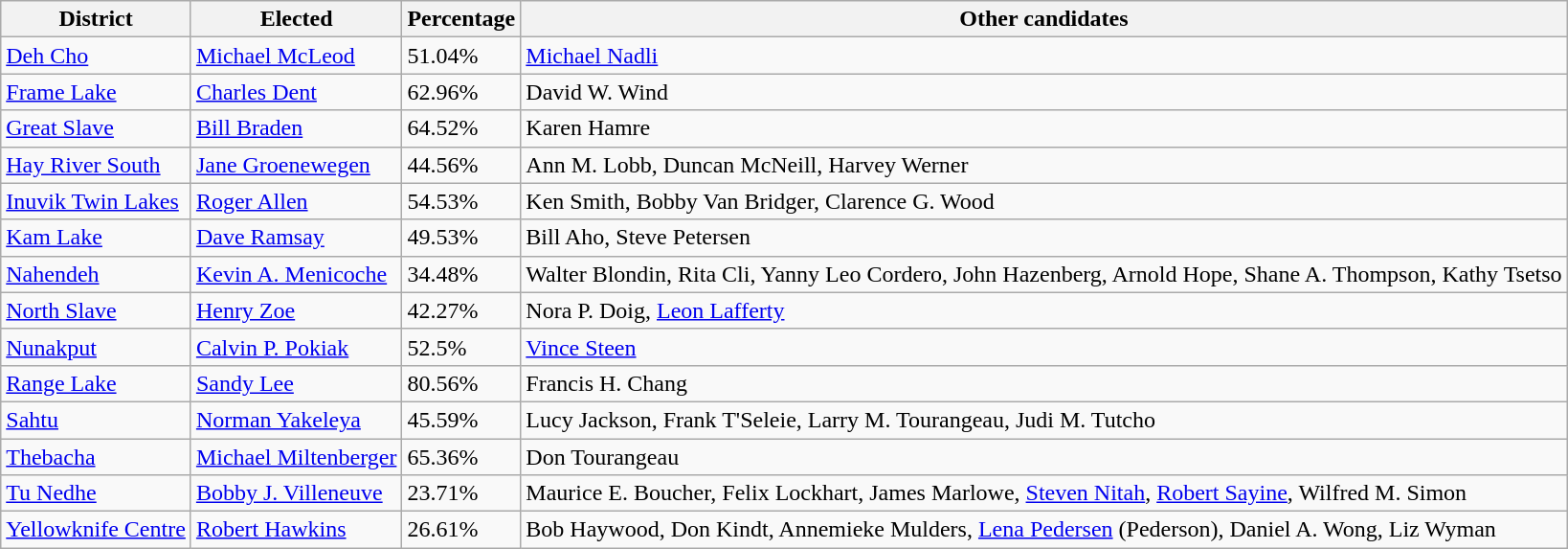<table class=wikitable>
<tr>
<th>District</th>
<th>Elected</th>
<th>Percentage</th>
<th>Other candidates</th>
</tr>
<tr>
<td><a href='#'>Deh Cho</a></td>
<td><a href='#'>Michael McLeod</a></td>
<td>51.04%</td>
<td><a href='#'>Michael Nadli</a></td>
</tr>
<tr>
<td><a href='#'>Frame Lake</a></td>
<td><a href='#'>Charles Dent</a></td>
<td>62.96%</td>
<td>David W. Wind</td>
</tr>
<tr>
<td><a href='#'>Great Slave</a></td>
<td><a href='#'>Bill Braden</a></td>
<td>64.52%</td>
<td>Karen Hamre</td>
</tr>
<tr>
<td><a href='#'>Hay River South</a></td>
<td><a href='#'>Jane Groenewegen</a></td>
<td>44.56%</td>
<td>Ann M. Lobb, Duncan McNeill, Harvey Werner</td>
</tr>
<tr>
<td><a href='#'>Inuvik Twin Lakes</a></td>
<td><a href='#'>Roger Allen</a></td>
<td>54.53%</td>
<td>Ken Smith, Bobby Van Bridger, Clarence G. Wood</td>
</tr>
<tr>
<td><a href='#'>Kam Lake</a></td>
<td><a href='#'>Dave Ramsay</a></td>
<td>49.53%</td>
<td>Bill Aho, Steve Petersen</td>
</tr>
<tr>
<td><a href='#'>Nahendeh</a></td>
<td><a href='#'>Kevin A. Menicoche</a></td>
<td>34.48%</td>
<td>Walter Blondin, Rita Cli, Yanny Leo Cordero, John Hazenberg, Arnold Hope, Shane A. Thompson, Kathy Tsetso</td>
</tr>
<tr>
<td><a href='#'>North Slave</a></td>
<td><a href='#'>Henry Zoe</a></td>
<td>42.27%</td>
<td>Nora P. Doig, <a href='#'>Leon Lafferty</a></td>
</tr>
<tr>
<td><a href='#'>Nunakput</a></td>
<td><a href='#'>Calvin P. Pokiak</a></td>
<td>52.5%</td>
<td><a href='#'>Vince Steen</a></td>
</tr>
<tr>
<td><a href='#'>Range Lake</a></td>
<td><a href='#'>Sandy Lee</a></td>
<td>80.56%</td>
<td>Francis H. Chang</td>
</tr>
<tr>
<td><a href='#'>Sahtu</a></td>
<td><a href='#'>Norman Yakeleya</a></td>
<td>45.59%</td>
<td>Lucy Jackson, Frank T'Seleie, Larry M. Tourangeau, Judi M. Tutcho</td>
</tr>
<tr>
<td><a href='#'>Thebacha</a></td>
<td><a href='#'>Michael Miltenberger</a></td>
<td>65.36%</td>
<td>Don Tourangeau</td>
</tr>
<tr>
<td><a href='#'>Tu Nedhe</a></td>
<td><a href='#'>Bobby J. Villeneuve</a></td>
<td>23.71%</td>
<td>Maurice E. Boucher, Felix Lockhart, James Marlowe, <a href='#'>Steven Nitah</a>, <a href='#'>Robert Sayine</a>, Wilfred M. Simon</td>
</tr>
<tr>
<td><a href='#'>Yellowknife Centre</a></td>
<td><a href='#'>Robert Hawkins</a></td>
<td>26.61%</td>
<td>Bob Haywood, Don Kindt, Annemieke Mulders, <a href='#'>Lena Pedersen</a> (Pederson), Daniel A. Wong, Liz Wyman</td>
</tr>
</table>
